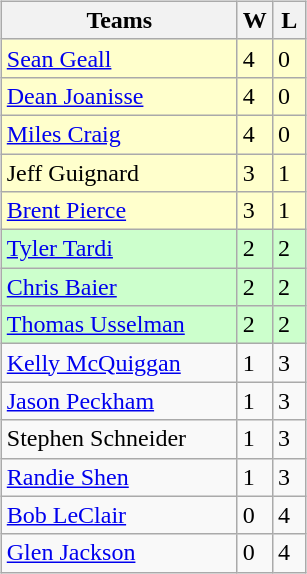<table table>
<tr>
<td valign=top width=10%><br><table class=wikitable>
<tr>
<th width=150>Teams</th>
<th width=15>W</th>
<th width=15>L</th>
</tr>
<tr bgcolor=ffffcc>
<td> <a href='#'>Sean Geall</a></td>
<td>4</td>
<td>0</td>
</tr>
<tr bgcolor=ffffcc>
<td> <a href='#'>Dean Joanisse</a></td>
<td>4</td>
<td>0</td>
</tr>
<tr bgcolor=ffffcc>
<td> <a href='#'>Miles Craig</a></td>
<td>4</td>
<td>0</td>
</tr>
<tr bgcolor=ffffcc>
<td> Jeff Guignard</td>
<td>3</td>
<td>1</td>
</tr>
<tr bgcolor=ffffcc>
<td> <a href='#'>Brent Pierce</a></td>
<td>3</td>
<td>1</td>
</tr>
<tr bgcolor=ccffcc>
<td> <a href='#'>Tyler Tardi</a></td>
<td>2</td>
<td>2</td>
</tr>
<tr bgcolor=ccffcc>
<td> <a href='#'>Chris Baier</a></td>
<td>2</td>
<td>2</td>
</tr>
<tr bgcolor=ccffcc>
<td> <a href='#'>Thomas Usselman</a></td>
<td>2</td>
<td>2</td>
</tr>
<tr>
<td> <a href='#'>Kelly McQuiggan</a></td>
<td>1</td>
<td>3</td>
</tr>
<tr>
<td> <a href='#'>Jason Peckham</a></td>
<td>1</td>
<td>3</td>
</tr>
<tr>
<td> Stephen Schneider</td>
<td>1</td>
<td>3</td>
</tr>
<tr>
<td> <a href='#'>Randie Shen</a></td>
<td>1</td>
<td>3</td>
</tr>
<tr>
<td> <a href='#'>Bob LeClair</a></td>
<td>0</td>
<td>4</td>
</tr>
<tr>
<td> <a href='#'>Glen Jackson</a></td>
<td>0</td>
<td>4</td>
</tr>
</table>
</td>
</tr>
</table>
